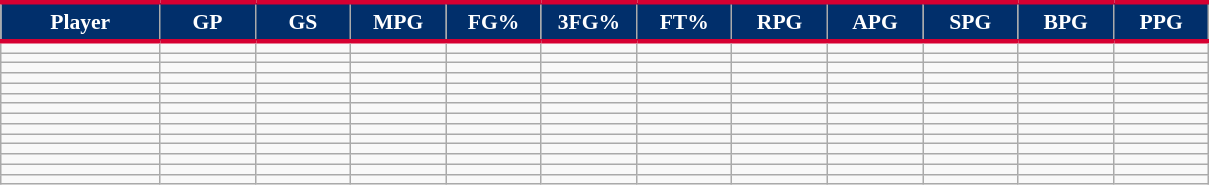<table class="wikitable sortable" style="font-size: 90%">
<tr>
<th style="background: #012F6B; color:#FFFFFF; border-top:#D60032 3px solid; border-bottom:#D60032 3px solid;"  width="10%">Player</th>
<th style="background: #012F6B; color:#FFFFFF; border-top:#D60032 3px solid; border-bottom:#D60032 3px solid;" width="6%">GP</th>
<th style="background: #012F6B; color:#FFFFFF; border-top:#D60032 3px solid; border-bottom:#D60032 3px solid;" width="6%">GS</th>
<th style="background: #012F6B; color:#FFFFFF; border-top:#D60032 3px solid; border-bottom:#D60032 3px solid;" width="6%">MPG</th>
<th style="background: #012F6B; color:#FFFFFF; border-top:#D60032 3px solid; border-bottom:#D60032 3px solid;" width="6%">FG%</th>
<th style="background: #012F6B; color:#FFFFFF; border-top:#D60032 3px solid; border-bottom:#D60032 3px solid;" width="6%">3FG%</th>
<th style="background: #012F6B; color:#FFFFFF; border-top:#D60032 3px solid; border-bottom:#D60032 3px solid;" width="6%">FT%</th>
<th style="background: #012F6B; color:#FFFFFF; border-top:#D60032 3px solid; border-bottom:#D60032 3px solid;" width="6%">RPG</th>
<th style="background: #012F6B; color:#FFFFFF; border-top:#D60032 3px solid; border-bottom:#D60032 3px solid;" width="6%">APG</th>
<th style="background: #012F6B; color:#FFFFFF; border-top:#D60032 3px solid; border-bottom:#D60032 3px solid;" width="6%">SPG</th>
<th style="background: #012F6B; color:#FFFFFF; border-top:#D60032 3px solid; border-bottom:#D60032 3px solid;" width="6%">BPG</th>
<th style="background: #012F6B; color:#FFFFFF; border-top:#D60032 3px solid; border-bottom:#D60032 3px solid;" width="6%">PPG</th>
</tr>
<tr>
<td></td>
<td></td>
<td></td>
<td></td>
<td></td>
<td></td>
<td></td>
<td></td>
<td></td>
<td></td>
<td></td>
<td></td>
</tr>
<tr>
<td></td>
<td></td>
<td></td>
<td></td>
<td></td>
<td></td>
<td></td>
<td></td>
<td></td>
<td></td>
<td></td>
<td></td>
</tr>
<tr>
<td></td>
<td></td>
<td></td>
<td></td>
<td></td>
<td></td>
<td></td>
<td></td>
<td></td>
<td></td>
<td></td>
<td></td>
</tr>
<tr>
<td></td>
<td></td>
<td></td>
<td></td>
<td></td>
<td></td>
<td></td>
<td></td>
<td></td>
<td></td>
<td></td>
<td></td>
</tr>
<tr>
<td></td>
<td></td>
<td></td>
<td></td>
<td></td>
<td></td>
<td></td>
<td></td>
<td></td>
<td></td>
<td></td>
<td></td>
</tr>
<tr>
<td></td>
<td></td>
<td></td>
<td></td>
<td></td>
<td></td>
<td></td>
<td></td>
<td></td>
<td></td>
<td></td>
<td></td>
</tr>
<tr>
<td></td>
<td></td>
<td></td>
<td></td>
<td></td>
<td></td>
<td></td>
<td></td>
<td></td>
<td></td>
<td></td>
<td></td>
</tr>
<tr>
<td></td>
<td></td>
<td></td>
<td></td>
<td></td>
<td></td>
<td></td>
<td></td>
<td></td>
<td></td>
<td></td>
<td></td>
</tr>
<tr>
<td></td>
<td></td>
<td></td>
<td></td>
<td></td>
<td></td>
<td></td>
<td></td>
<td></td>
<td></td>
<td></td>
<td></td>
</tr>
<tr>
<td></td>
<td></td>
<td></td>
<td></td>
<td></td>
<td></td>
<td></td>
<td></td>
<td></td>
<td></td>
<td></td>
<td></td>
</tr>
<tr>
<td></td>
<td></td>
<td></td>
<td></td>
<td></td>
<td></td>
<td></td>
<td></td>
<td></td>
<td></td>
<td></td>
<td></td>
</tr>
<tr>
<td></td>
<td></td>
<td></td>
<td></td>
<td></td>
<td></td>
<td></td>
<td></td>
<td></td>
<td></td>
<td></td>
<td></td>
</tr>
<tr>
<td></td>
<td></td>
<td></td>
<td></td>
<td></td>
<td></td>
<td></td>
<td></td>
<td></td>
<td></td>
<td></td>
<td></td>
</tr>
<tr>
<td></td>
<td></td>
<td></td>
<td></td>
<td></td>
<td></td>
<td></td>
<td></td>
<td></td>
<td></td>
<td></td>
<td></td>
</tr>
</table>
